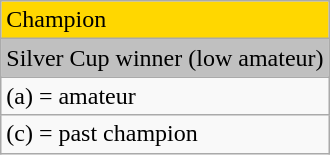<table class="wikitable">
<tr style="background:gold">
<td>Champion</td>
</tr>
<tr style="background:silver">
<td>Silver Cup winner (low amateur)</td>
</tr>
<tr>
<td>(a) = amateur</td>
</tr>
<tr>
<td>(c) = past champion</td>
</tr>
</table>
